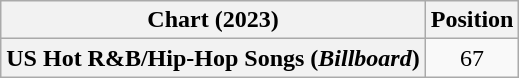<table class="wikitable sortable plainrowheaders" style="text-align:center">
<tr>
<th scope="col">Chart (2023)</th>
<th scope="col">Position</th>
</tr>
<tr>
<th scope="row">US Hot R&B/Hip-Hop Songs (<em>Billboard</em>)</th>
<td>67</td>
</tr>
</table>
